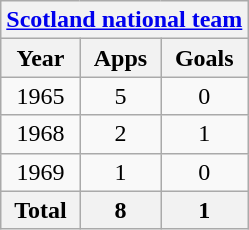<table class="wikitable" style="text-align:center">
<tr>
<th colspan=3><a href='#'>Scotland national team</a></th>
</tr>
<tr>
<th>Year</th>
<th>Apps</th>
<th>Goals</th>
</tr>
<tr>
<td>1965</td>
<td>5</td>
<td>0</td>
</tr>
<tr>
<td>1968</td>
<td>2</td>
<td>1</td>
</tr>
<tr>
<td>1969</td>
<td>1</td>
<td>0</td>
</tr>
<tr>
<th>Total</th>
<th>8</th>
<th>1</th>
</tr>
</table>
